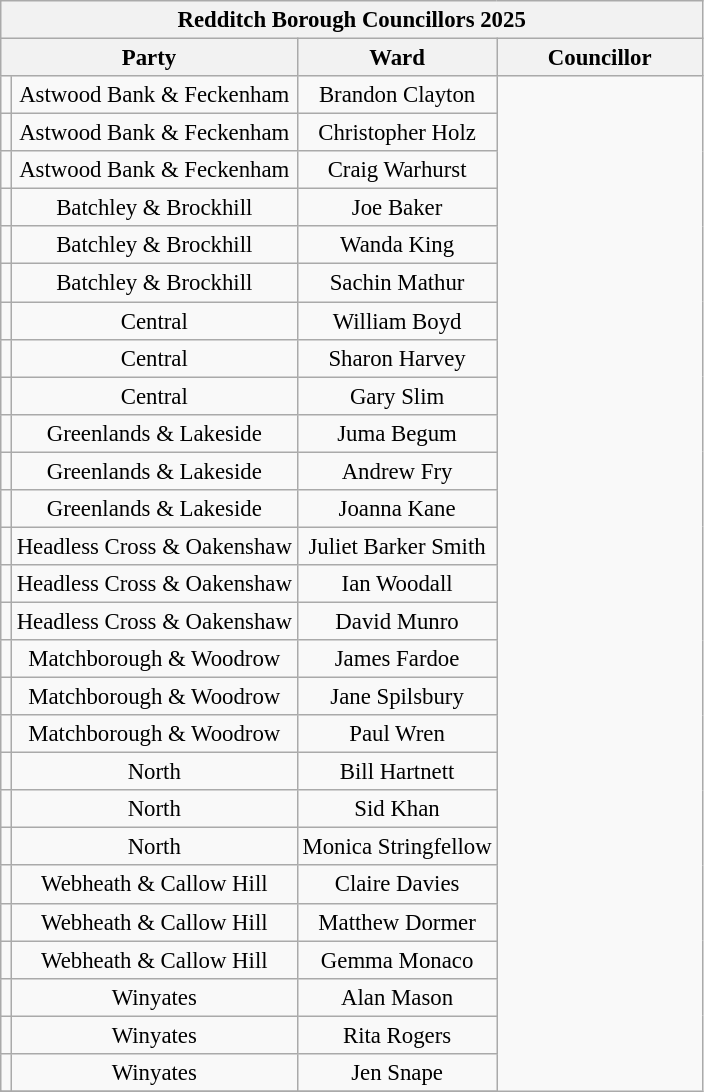<table class="wikitable" style="font-size: 95%;">
<tr>
<th colspan="4">Redditch Borough Councillors 2025</th>
</tr>
<tr>
<th colspan="2">Party</th>
<th style="text-align:center;">Ward</th>
<th style="width: 130px">Councillor</th>
</tr>
<tr>
<td></td>
<td style="text-align:center;">Astwood Bank & Feckenham</td>
<td style="text-align:center;">Brandon Clayton</td>
</tr>
<tr>
<td></td>
<td style="text-align:center;">Astwood Bank & Feckenham</td>
<td style="text-align:center;">Christopher Holz</td>
</tr>
<tr>
<td></td>
<td style="text-align:center;">Astwood Bank & Feckenham</td>
<td style="text-align:center;">Craig Warhurst</td>
</tr>
<tr>
<td></td>
<td style="text-align:center;">Batchley & Brockhill</td>
<td style="text-align:center;">Joe Baker</td>
</tr>
<tr>
<td></td>
<td style="text-align:center;">Batchley & Brockhill</td>
<td style="text-align:center;">Wanda King</td>
</tr>
<tr>
<td></td>
<td style="text-align:center;">Batchley & Brockhill</td>
<td style="text-align:center;">Sachin Mathur</td>
</tr>
<tr>
<td></td>
<td style="text-align:center;">Central</td>
<td style="text-align:center;">William Boyd</td>
</tr>
<tr>
<td></td>
<td style="text-align:center;">Central</td>
<td style="text-align:center;">Sharon Harvey</td>
</tr>
<tr>
<td></td>
<td style="text-align:center;">Central</td>
<td style="text-align:center;">Gary Slim</td>
</tr>
<tr>
<td></td>
<td style="text-align:center;">Greenlands & Lakeside</td>
<td style="text-align:center;">Juma Begum</td>
</tr>
<tr>
<td></td>
<td style="text-align:center;">Greenlands & Lakeside</td>
<td style="text-align:center;">Andrew Fry</td>
</tr>
<tr>
<td></td>
<td style="text-align:center;">Greenlands & Lakeside</td>
<td style="text-align:center;">Joanna Kane</td>
</tr>
<tr>
<td></td>
<td style="text-align:center;">Headless Cross & Oakenshaw</td>
<td style="text-align:center;">Juliet Barker Smith</td>
</tr>
<tr>
<td></td>
<td style="text-align:center;">Headless Cross & Oakenshaw</td>
<td style="text-align:center;">Ian Woodall</td>
</tr>
<tr>
<td></td>
<td style="text-align:center;">Headless Cross & Oakenshaw</td>
<td style="text-align:center;">David Munro</td>
</tr>
<tr>
<td></td>
<td style="text-align:center;">Matchborough & Woodrow</td>
<td style="text-align:center;">James Fardoe</td>
</tr>
<tr>
<td></td>
<td style="text-align:center;">Matchborough & Woodrow</td>
<td style="text-align:center;">Jane Spilsbury</td>
</tr>
<tr>
<td></td>
<td style="text-align:center;">Matchborough & Woodrow</td>
<td style="text-align:center;">Paul Wren</td>
</tr>
<tr>
<td></td>
<td style="text-align:center;">North</td>
<td style="text-align:center;">Bill Hartnett</td>
</tr>
<tr>
<td></td>
<td style="text-align:center;">North</td>
<td style="text-align:center;">Sid Khan</td>
</tr>
<tr>
<td></td>
<td style="text-align:center;">North</td>
<td style="text-align:center;">Monica Stringfellow</td>
</tr>
<tr>
<td></td>
<td style="text-align:center;">Webheath & Callow Hill</td>
<td style="text-align:center;">Claire Davies</td>
</tr>
<tr>
<td></td>
<td style="text-align:center;">Webheath & Callow Hill</td>
<td style="text-align:center;">Matthew Dormer</td>
</tr>
<tr>
<td></td>
<td style="text-align:center;">Webheath & Callow Hill</td>
<td style="text-align:center;">Gemma Monaco</td>
</tr>
<tr>
<td></td>
<td style="text-align:center;">Winyates</td>
<td style="text-align:center;">Alan Mason</td>
</tr>
<tr>
<td></td>
<td style="text-align:center;">Winyates</td>
<td style="text-align:center;">Rita Rogers</td>
</tr>
<tr>
<td></td>
<td style="text-align:center;">Winyates</td>
<td style="text-align:center;">Jen Snape</td>
</tr>
<tr>
</tr>
<tr style="background:#e9e9e9;">
</tr>
</table>
